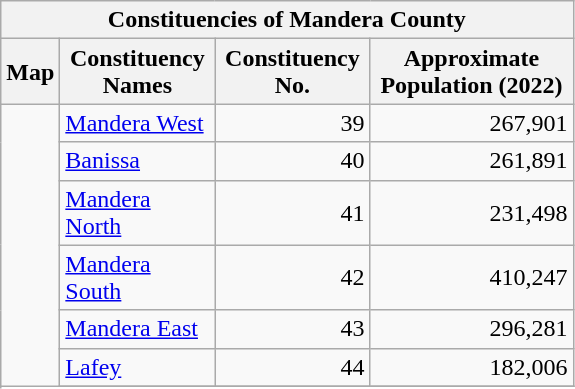<table class="wikitable">
<tr>
<th colspan="6">Constituencies of Mandera County</th>
</tr>
<tr style="text-align:center;">
<th>Map</th>
<th style="width: 6em">Constituency Names</th>
<th style="width: 6em">Constituency No.</th>
<th style="width: 8em">Approximate Population (2022)</th>
</tr>
<tr>
<td rowspan=8></td>
<td><a href='#'>Mandera West</a></td>
<td style="text-align:right;">39</td>
<td style="text-align:right;">267,901</td>
</tr>
<tr>
<td><a href='#'>Banissa</a></td>
<td style="text-align:right;">40</td>
<td style="text-align:right;">261,891</td>
</tr>
<tr>
<td><a href='#'>Mandera North</a></td>
<td style="text-align:right;">41</td>
<td style="text-align:right;">231,498</td>
</tr>
<tr>
<td><a href='#'>Mandera South</a></td>
<td style="text-align:right;">42</td>
<td style="text-align:right;">410,247</td>
</tr>
<tr>
<td><a href='#'>Mandera East</a></td>
<td style="text-align:right;">43</td>
<td style="text-align:right;">296,281</td>
</tr>
<tr>
<td><a href='#'>Lafey</a></td>
<td style="text-align:right;">44</td>
<td style="text-align:right;">182,006</td>
</tr>
<tr>
</tr>
</table>
